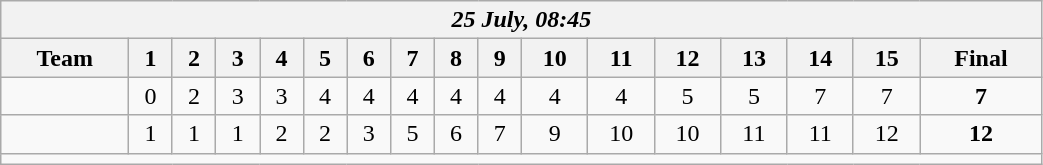<table class=wikitable style="text-align:center; width: 55%">
<tr>
<th colspan=17><em>25 July, 08:45</em></th>
</tr>
<tr>
<th>Team</th>
<th>1</th>
<th>2</th>
<th>3</th>
<th>4</th>
<th>5</th>
<th>6</th>
<th>7</th>
<th>8</th>
<th>9</th>
<th>10</th>
<th>11</th>
<th>12</th>
<th>13</th>
<th>14</th>
<th>15</th>
<th>Final</th>
</tr>
<tr>
<td align=left></td>
<td>0</td>
<td>2</td>
<td>3</td>
<td>3</td>
<td>4</td>
<td>4</td>
<td>4</td>
<td>4</td>
<td>4</td>
<td>4</td>
<td>4</td>
<td>5</td>
<td>5</td>
<td>7</td>
<td>7</td>
<td><strong>7</strong></td>
</tr>
<tr>
<td align=left><strong></strong></td>
<td>1</td>
<td>1</td>
<td>1</td>
<td>2</td>
<td>2</td>
<td>3</td>
<td>5</td>
<td>6</td>
<td>7</td>
<td>9</td>
<td>10</td>
<td>10</td>
<td>11</td>
<td>11</td>
<td>12</td>
<td><strong>12</strong></td>
</tr>
<tr>
<td colspan=17></td>
</tr>
</table>
